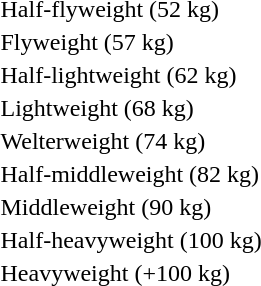<table>
<tr>
<td rowspan=2>Half-flyweight (52 kg)<br></td>
<td rowspan=2></td>
<td rowspan=2></td>
<td></td>
</tr>
<tr>
<td></td>
</tr>
<tr>
<td rowspan=2>Flyweight (57 kg)<br></td>
<td rowspan=2></td>
<td rowspan=2></td>
<td></td>
</tr>
<tr>
<td></td>
</tr>
<tr>
<td rowspan=2>Half-lightweight (62 kg)<br></td>
<td rowspan=2></td>
<td rowspan=2></td>
<td></td>
</tr>
<tr>
<td></td>
</tr>
<tr>
<td rowspan=2>Lightweight (68 kg)<br></td>
<td rowspan=2></td>
<td rowspan=2></td>
<td></td>
</tr>
<tr>
<td></td>
</tr>
<tr>
<td rowspan=2>Welterweight (74 kg)<br></td>
<td rowspan=2></td>
<td rowspan=2></td>
<td></td>
</tr>
<tr>
<td></td>
</tr>
<tr>
<td rowspan=2>Half-middleweight (82 kg)<br></td>
<td rowspan=2></td>
<td rowspan=2></td>
<td></td>
</tr>
<tr>
<td></td>
</tr>
<tr>
<td rowspan=2>Middleweight (90 kg)<br></td>
<td rowspan=2></td>
<td rowspan=2></td>
<td></td>
</tr>
<tr>
<td></td>
</tr>
<tr>
<td rowspan=2>Half-heavyweight (100 kg)<br></td>
<td rowspan=2></td>
<td rowspan=2></td>
<td></td>
</tr>
<tr>
<td></td>
</tr>
<tr>
<td rowspan=2>Heavyweight (+100 kg)<br></td>
<td rowspan=2></td>
<td rowspan=2></td>
<td></td>
</tr>
<tr>
<td></td>
</tr>
</table>
